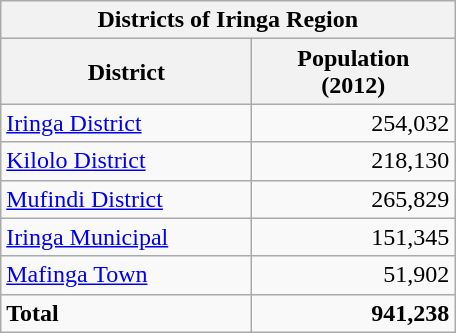<table class="wikitable">
<tr>
<th colspan="7">Districts of Iringa Region</th>
</tr>
<tr style="text-align:center;">
<th style="width: 10em">District</th>
<th style="width: 8em">Population<br>(2012)</th>
</tr>
<tr>
<td><a href='#'>Iringa District</a></td>
<td style="text-align:right;">254,032</td>
</tr>
<tr>
<td><a href='#'>Kilolo District</a></td>
<td style="text-align:right;">218,130</td>
</tr>
<tr>
<td><a href='#'>Mufindi District</a></td>
<td style="text-align:right;">265,829</td>
</tr>
<tr>
<td><a href='#'>Iringa Municipal</a></td>
<td style="text-align:right;">151,345</td>
</tr>
<tr>
<td><a href='#'>Mafinga Town</a></td>
<td style="text-align:right;">51,902</td>
</tr>
<tr>
<td><strong>Total</strong></td>
<td style="text-align:right;"><strong>941,238</strong></td>
</tr>
</table>
